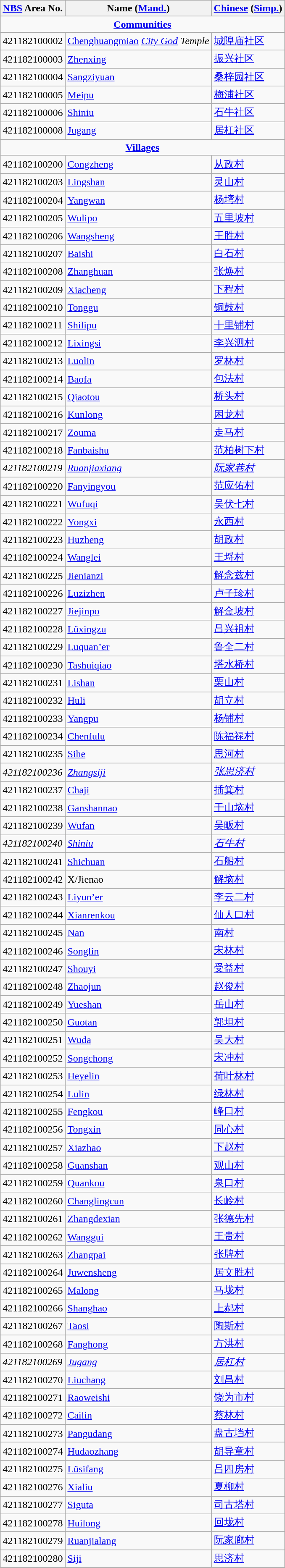<table class="wikitable sortable">
<tr>
<th><a href='#'>NBS</a> Area No.</th>
<th>Name (<a href='#'>Mand.</a>)</th>
<th><a href='#'>Chinese</a> (<a href='#'>Simp.</a>)</th>
</tr>
<tr>
<td colspan="7" style="text-align:center;"><strong><a href='#'>Communities</a></strong></td>
</tr>
<tr>
<td>421182100002</td>
<td><a href='#'>Chenghuangmiao</a> <em><a href='#'>City God</a> Temple</em></td>
<td><a href='#'>城隍庙社区</a></td>
</tr>
<tr>
<td>421182100003</td>
<td><a href='#'>Zhenxing</a></td>
<td><a href='#'>振兴社区</a></td>
</tr>
<tr>
<td>421182100004</td>
<td><a href='#'>Sangziyuan</a></td>
<td><a href='#'>桑梓园社区</a></td>
</tr>
<tr>
<td>421182100005</td>
<td><a href='#'>Meipu</a></td>
<td><a href='#'>梅浦社区</a></td>
</tr>
<tr>
<td>421182100006</td>
<td><a href='#'>Shiniu</a></td>
<td><a href='#'>石牛社区</a></td>
</tr>
<tr>
<td>421182100008</td>
<td><a href='#'>Jugang</a></td>
<td><a href='#'>居杠社区</a></td>
</tr>
<tr>
<td colspan="7" style="text-align:center;"><strong><a href='#'>Villages</a></strong></td>
</tr>
<tr>
<td>421182100200</td>
<td><a href='#'>Congzheng</a></td>
<td><a href='#'>从政村</a></td>
</tr>
<tr>
<td>421182100203</td>
<td><a href='#'>Lingshan</a></td>
<td><a href='#'>灵山村</a></td>
</tr>
<tr>
<td>421182100204</td>
<td><a href='#'>Yangwan</a></td>
<td><a href='#'>杨塆村</a></td>
</tr>
<tr>
<td>421182100205</td>
<td><a href='#'>Wulipo</a></td>
<td><a href='#'>五里坡村</a></td>
</tr>
<tr>
<td>421182100206</td>
<td><a href='#'>Wangsheng</a></td>
<td><a href='#'>王胜村</a></td>
</tr>
<tr>
<td>421182100207</td>
<td><a href='#'>Baishi</a></td>
<td><a href='#'>白石村</a></td>
</tr>
<tr>
<td>421182100208</td>
<td><a href='#'>Zhanghuan</a></td>
<td><a href='#'>张焕村</a></td>
</tr>
<tr>
<td>421182100209</td>
<td><a href='#'>Xiacheng</a></td>
<td><a href='#'>下程村</a></td>
</tr>
<tr>
<td>421182100210</td>
<td><a href='#'>Tonggu</a></td>
<td><a href='#'>铜鼓村</a></td>
</tr>
<tr>
<td>421182100211</td>
<td><a href='#'>Shilipu</a></td>
<td><a href='#'>十里铺村</a></td>
</tr>
<tr>
<td>421182100212</td>
<td><a href='#'>Lixingsi</a></td>
<td><a href='#'>李兴泗村</a></td>
</tr>
<tr>
<td>421182100213</td>
<td><a href='#'>Luolin</a></td>
<td><a href='#'>罗林村</a></td>
</tr>
<tr>
<td>421182100214</td>
<td><a href='#'>Baofa</a></td>
<td><a href='#'>包法村</a></td>
</tr>
<tr>
<td>421182100215</td>
<td><a href='#'>Qiaotou</a></td>
<td><a href='#'>桥头村</a></td>
</tr>
<tr>
<td>421182100216</td>
<td><a href='#'>Kunlong</a></td>
<td><a href='#'>困龙村</a></td>
</tr>
<tr>
<td>421182100217</td>
<td><a href='#'>Zouma</a></td>
<td><a href='#'>走马村</a></td>
</tr>
<tr>
<td>421182100218</td>
<td><a href='#'>Fanbaishu</a></td>
<td><a href='#'>范柏树下村</a></td>
</tr>
<tr>
<td><em>421182100219</em></td>
<td><em><a href='#'>Ruanjiaxiang</a></em></td>
<td><em><a href='#'>阮家巷村</a></em></td>
</tr>
<tr>
<td>421182100220</td>
<td><a href='#'>Fanyingyou</a></td>
<td><a href='#'>范应佑村</a></td>
</tr>
<tr>
<td>421182100221</td>
<td><a href='#'>Wufuqi</a></td>
<td><a href='#'>吴伏七村</a></td>
</tr>
<tr>
<td>421182100222</td>
<td><a href='#'>Yongxi</a></td>
<td><a href='#'>永西村</a></td>
</tr>
<tr>
<td>421182100223</td>
<td><a href='#'>Huzheng</a></td>
<td><a href='#'>胡政村</a></td>
</tr>
<tr>
<td>421182100224</td>
<td><a href='#'>Wanglei</a></td>
<td><a href='#'>王埒村</a></td>
</tr>
<tr>
<td>421182100225</td>
<td><a href='#'>Jienianzi</a></td>
<td><a href='#'>解念兹村</a></td>
</tr>
<tr>
<td>421182100226</td>
<td><a href='#'>Luzizhen</a></td>
<td><a href='#'>卢子珍村</a></td>
</tr>
<tr>
<td>421182100227</td>
<td><a href='#'>Jiejinpo</a></td>
<td><a href='#'>解金坡村</a></td>
</tr>
<tr>
<td>421182100228</td>
<td><a href='#'>Lüxingzu</a></td>
<td><a href='#'>吕兴祖村</a></td>
</tr>
<tr>
<td>421182100229</td>
<td><a href='#'>Luquan’er</a></td>
<td><a href='#'>鲁全二村</a></td>
</tr>
<tr>
<td>421182100230</td>
<td><a href='#'>Tashuiqiao</a></td>
<td><a href='#'>塔水桥村</a></td>
</tr>
<tr>
<td>421182100231</td>
<td><a href='#'>Lishan</a></td>
<td><a href='#'>栗山村</a></td>
</tr>
<tr>
<td>421182100232</td>
<td><a href='#'>Huli</a></td>
<td><a href='#'>胡立村</a></td>
</tr>
<tr>
<td>421182100233</td>
<td><a href='#'>Yangpu</a></td>
<td><a href='#'>杨铺村</a></td>
</tr>
<tr>
<td>421182100234</td>
<td><a href='#'>Chenfulu</a></td>
<td><a href='#'>陈福禄村</a></td>
</tr>
<tr>
<td>421182100235</td>
<td><a href='#'>Sihe</a></td>
<td><a href='#'>思河村</a></td>
</tr>
<tr>
<td><em>421182100236</em></td>
<td><em><a href='#'>Zhangsiji</a></em></td>
<td><em><a href='#'>张思济村</a></em></td>
</tr>
<tr>
<td>421182100237</td>
<td><a href='#'>Chaji</a></td>
<td><a href='#'>插箕村</a></td>
</tr>
<tr>
<td>421182100238</td>
<td><a href='#'>Ganshannao</a></td>
<td><a href='#'>干山垴村</a></td>
</tr>
<tr>
<td>421182100239</td>
<td><a href='#'>Wufan</a></td>
<td><a href='#'>吴畈村</a></td>
</tr>
<tr>
<td><em>421182100240</em></td>
<td><em><a href='#'>Shiniu</a></em></td>
<td><em><a href='#'>石牛村</a></em></td>
</tr>
<tr>
<td>421182100241</td>
<td><a href='#'>Shichuan</a></td>
<td><a href='#'>石船村</a></td>
</tr>
<tr>
<td>421182100242</td>
<td>X/Jienao</td>
<td><a href='#'>解垴村</a></td>
</tr>
<tr>
<td>421182100243</td>
<td><a href='#'>Liyun’er</a></td>
<td><a href='#'>李云二村</a></td>
</tr>
<tr>
<td>421182100244</td>
<td><a href='#'>Xianrenkou</a></td>
<td><a href='#'>仙人口村</a></td>
</tr>
<tr>
<td>421182100245</td>
<td><a href='#'>Nan</a></td>
<td><a href='#'>南村</a></td>
</tr>
<tr>
<td>421182100246</td>
<td><a href='#'>Songlin</a></td>
<td><a href='#'>宋林村</a></td>
</tr>
<tr>
<td>421182100247</td>
<td><a href='#'>Shouyi</a></td>
<td><a href='#'>受益村</a></td>
</tr>
<tr>
<td>421182100248</td>
<td><a href='#'>Zhaojun</a></td>
<td><a href='#'>赵俊村</a></td>
</tr>
<tr>
<td>421182100249</td>
<td><a href='#'>Yueshan</a></td>
<td><a href='#'>岳山村</a></td>
</tr>
<tr>
<td>421182100250</td>
<td><a href='#'>Guotan</a></td>
<td><a href='#'>郭坦村</a></td>
</tr>
<tr>
<td>421182100251</td>
<td><a href='#'>Wuda</a></td>
<td><a href='#'>吴大村</a></td>
</tr>
<tr>
<td>421182100252</td>
<td><a href='#'>Songchong</a></td>
<td><a href='#'>宋冲村</a></td>
</tr>
<tr>
<td>421182100253</td>
<td><a href='#'>Heyelin</a></td>
<td><a href='#'>荷叶林村</a></td>
</tr>
<tr>
<td>421182100254</td>
<td><a href='#'>Lulin</a></td>
<td><a href='#'>绿林村</a></td>
</tr>
<tr>
<td>421182100255</td>
<td><a href='#'>Fengkou</a></td>
<td><a href='#'>峰口村</a></td>
</tr>
<tr>
<td>421182100256</td>
<td><a href='#'>Tongxin</a></td>
<td><a href='#'>同心村</a></td>
</tr>
<tr>
<td>421182100257</td>
<td><a href='#'>Xiazhao</a></td>
<td><a href='#'>下赵村</a></td>
</tr>
<tr>
<td>421182100258</td>
<td><a href='#'>Guanshan</a></td>
<td><a href='#'>观山村</a></td>
</tr>
<tr>
<td>421182100259</td>
<td><a href='#'>Quankou</a></td>
<td><a href='#'>泉口村</a></td>
</tr>
<tr>
<td>421182100260</td>
<td><a href='#'>Changlingcun</a></td>
<td><a href='#'>长岭村</a></td>
</tr>
<tr>
<td>421182100261</td>
<td><a href='#'>Zhangdexian</a></td>
<td><a href='#'>张德先村</a></td>
</tr>
<tr>
<td>421182100262</td>
<td><a href='#'>Wanggui</a></td>
<td><a href='#'>王贵村</a></td>
</tr>
<tr>
<td>421182100263</td>
<td><a href='#'>Zhangpai</a></td>
<td><a href='#'>张牌村</a></td>
</tr>
<tr>
<td>421182100264</td>
<td><a href='#'>Juwensheng</a></td>
<td><a href='#'>居文胜村</a></td>
</tr>
<tr>
<td>421182100265</td>
<td><a href='#'>Malong</a></td>
<td><a href='#'>马垅村</a></td>
</tr>
<tr>
<td>421182100266</td>
<td><a href='#'>Shanghao</a></td>
<td><a href='#'>上郝村</a></td>
</tr>
<tr>
<td>421182100267</td>
<td><a href='#'>Taosi</a></td>
<td><a href='#'>陶斯村</a></td>
</tr>
<tr>
<td>421182100268</td>
<td><a href='#'>Fanghong</a></td>
<td><a href='#'>方洪村</a></td>
</tr>
<tr>
<td><em>421182100269</em></td>
<td><em><a href='#'>Jugang</a></em></td>
<td><em><a href='#'>居杠村</a></em></td>
</tr>
<tr>
<td>421182100270</td>
<td><a href='#'>Liuchang</a></td>
<td><a href='#'>刘昌村</a></td>
</tr>
<tr>
<td>421182100271</td>
<td><a href='#'>Raoweishi</a></td>
<td><a href='#'>饶为市村</a></td>
</tr>
<tr>
<td>421182100272</td>
<td><a href='#'>Cailin</a></td>
<td><a href='#'>蔡林村</a></td>
</tr>
<tr>
<td>421182100273</td>
<td><a href='#'>Pangudang</a></td>
<td><a href='#'>盘古垱村</a></td>
</tr>
<tr>
<td>421182100274</td>
<td><a href='#'>Hudaozhang</a></td>
<td><a href='#'>胡导章村</a></td>
</tr>
<tr>
<td>421182100275</td>
<td><a href='#'>Lüsifang</a></td>
<td><a href='#'>吕四房村</a></td>
</tr>
<tr>
<td>421182100276</td>
<td><a href='#'>Xialiu</a></td>
<td><a href='#'>夏柳村</a></td>
</tr>
<tr>
<td>421182100277</td>
<td><a href='#'>Siguta</a></td>
<td><a href='#'>司古塔村</a></td>
</tr>
<tr>
<td>421182100278</td>
<td><a href='#'>Huilong</a></td>
<td><a href='#'>回垅村</a></td>
</tr>
<tr>
<td>421182100279</td>
<td><a href='#'>Ruanjialang</a></td>
<td><a href='#'>阮家廊村</a></td>
</tr>
<tr>
<td>421182100280</td>
<td><a href='#'>Siji</a></td>
<td><a href='#'>思济村</a></td>
</tr>
</table>
